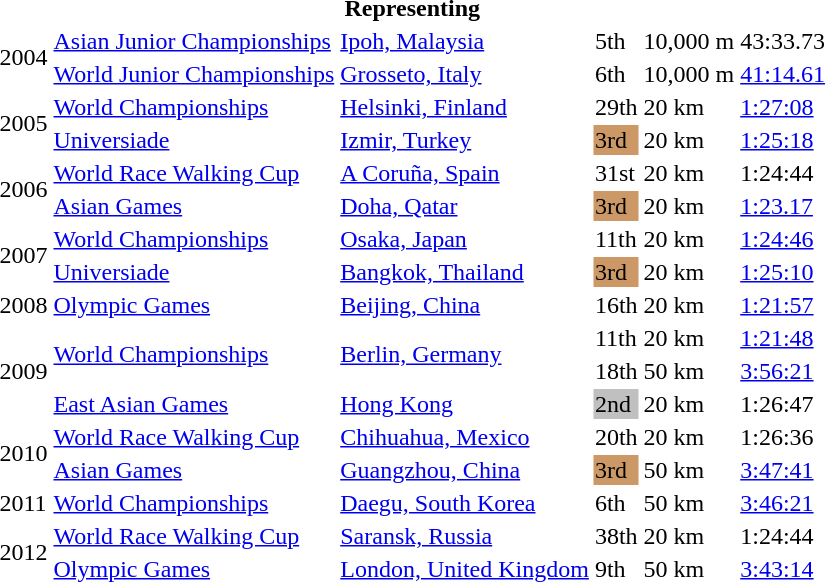<table>
<tr>
<th colspan="6">Representing </th>
</tr>
<tr>
<td rowspan=2>2004</td>
<td><a href='#'>Asian Junior Championships</a></td>
<td><a href='#'>Ipoh, Malaysia</a></td>
<td>5th</td>
<td>10,000 m</td>
<td>43:33.73</td>
</tr>
<tr>
<td><a href='#'>World Junior Championships</a></td>
<td><a href='#'>Grosseto, Italy</a></td>
<td>6th</td>
<td>10,000 m</td>
<td><a href='#'>41:14.61</a></td>
</tr>
<tr>
<td rowspan=2>2005</td>
<td><a href='#'>World Championships</a></td>
<td><a href='#'>Helsinki, Finland</a></td>
<td>29th</td>
<td>20 km</td>
<td><a href='#'>1:27:08</a></td>
</tr>
<tr>
<td><a href='#'>Universiade</a></td>
<td><a href='#'>Izmir, Turkey</a></td>
<td bgcolor="cc9966">3rd</td>
<td>20 km</td>
<td><a href='#'>1:25:18</a></td>
</tr>
<tr>
<td rowspan=2>2006</td>
<td><a href='#'>World Race Walking Cup</a></td>
<td><a href='#'>A Coruña, Spain</a></td>
<td>31st</td>
<td>20 km</td>
<td>1:24:44</td>
</tr>
<tr>
<td><a href='#'>Asian Games</a></td>
<td><a href='#'>Doha, Qatar</a></td>
<td bgcolor="cc9966">3rd</td>
<td>20 km</td>
<td><a href='#'>1:23.17</a></td>
</tr>
<tr>
<td rowspan=2>2007</td>
<td><a href='#'>World Championships</a></td>
<td><a href='#'>Osaka, Japan</a></td>
<td>11th</td>
<td>20 km</td>
<td><a href='#'>1:24:46</a></td>
</tr>
<tr>
<td><a href='#'>Universiade</a></td>
<td><a href='#'>Bangkok, Thailand</a></td>
<td bgcolor="cc9966">3rd</td>
<td>20 km</td>
<td><a href='#'>1:25:10</a></td>
</tr>
<tr>
<td>2008</td>
<td><a href='#'>Olympic Games</a></td>
<td><a href='#'>Beijing, China</a></td>
<td>16th</td>
<td>20 km</td>
<td><a href='#'>1:21:57</a></td>
</tr>
<tr>
<td rowspan=3>2009</td>
<td rowspan=2><a href='#'>World Championships</a></td>
<td rowspan=2><a href='#'>Berlin, Germany</a></td>
<td>11th</td>
<td>20 km</td>
<td><a href='#'>1:21:48</a></td>
</tr>
<tr>
<td>18th</td>
<td>50 km</td>
<td><a href='#'>3:56:21</a></td>
</tr>
<tr>
<td><a href='#'>East Asian Games</a></td>
<td><a href='#'>Hong Kong</a></td>
<td bgcolor=silver>2nd</td>
<td>20 km</td>
<td>1:26:47</td>
</tr>
<tr>
<td rowspan=2>2010</td>
<td><a href='#'>World Race Walking Cup</a></td>
<td><a href='#'>Chihuahua, Mexico</a></td>
<td>20th</td>
<td>20 km</td>
<td>1:26:36</td>
</tr>
<tr>
<td><a href='#'>Asian Games</a></td>
<td><a href='#'>Guangzhou, China</a></td>
<td bgcolor="cc9966">3rd</td>
<td>50 km</td>
<td><a href='#'>3:47:41</a></td>
</tr>
<tr>
<td>2011</td>
<td><a href='#'>World Championships</a></td>
<td><a href='#'>Daegu, South Korea</a></td>
<td>6th</td>
<td>50 km</td>
<td><a href='#'>3:46:21</a></td>
</tr>
<tr>
<td rowspan=2>2012</td>
<td><a href='#'>World Race Walking Cup</a></td>
<td><a href='#'>Saransk, Russia</a></td>
<td>38th</td>
<td>20 km</td>
<td>1:24:44</td>
</tr>
<tr>
<td><a href='#'>Olympic Games</a></td>
<td><a href='#'>London, United Kingdom</a></td>
<td>9th</td>
<td>50 km</td>
<td><a href='#'>3:43:14</a></td>
</tr>
</table>
